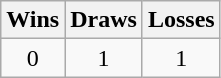<table class="wikitable">
<tr>
<th>Wins</th>
<th>Draws</th>
<th>Losses</th>
</tr>
<tr>
<td align=center>0</td>
<td align=center>1</td>
<td align=center>1</td>
</tr>
</table>
